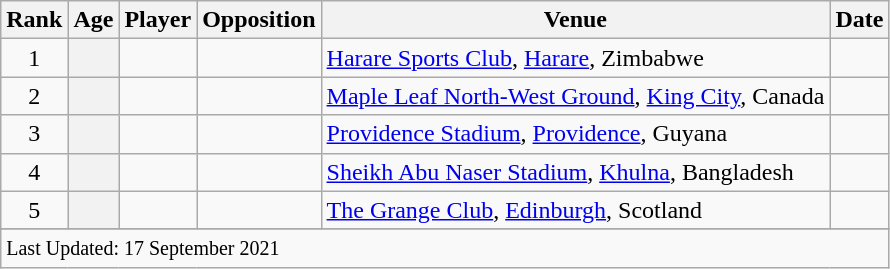<table class="wikitable plainrowheaders sortable">
<tr>
<th scope=col>Rank</th>
<th scope=col>Age</th>
<th scope=col>Player</th>
<th scope=col>Opposition</th>
<th scope=col>Venue</th>
<th scope=col>Date</th>
</tr>
<tr>
<td align=center>1</td>
<th scope=row style=text-align:center;></th>
<td></td>
<td></td>
<td><a href='#'>Harare Sports Club</a>, <a href='#'>Harare</a>, Zimbabwe</td>
<td></td>
</tr>
<tr>
<td align=center>2</td>
<th scope=row style=text-align:center;></th>
<td></td>
<td></td>
<td><a href='#'>Maple Leaf North-West Ground</a>, <a href='#'>King City</a>, Canada</td>
<td></td>
</tr>
<tr>
<td align=center>3</td>
<th scope=row style=text-align:center;></th>
<td></td>
<td></td>
<td><a href='#'>Providence Stadium</a>, <a href='#'>Providence</a>, Guyana</td>
<td></td>
</tr>
<tr>
<td align=center>4</td>
<th scope=row style=text-align:center;></th>
<td></td>
<td></td>
<td><a href='#'>Sheikh Abu Naser Stadium</a>, <a href='#'>Khulna</a>, Bangladesh</td>
<td></td>
</tr>
<tr>
<td align=center>5</td>
<th scope=row style=text-align:center;></th>
<td></td>
<td></td>
<td><a href='#'>The Grange Club</a>, <a href='#'>Edinburgh</a>, Scotland</td>
<td></td>
</tr>
<tr>
</tr>
<tr class=sortbottom>
<td colspan=7><small>Last Updated: 17 September 2021</small></td>
</tr>
</table>
